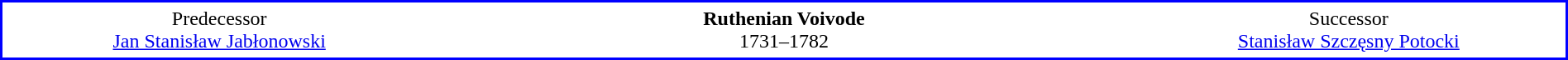<table style="clear:both; background-color: white; border-style: solid; border-color:blue; border-width:2px; vertical-align:top; text-align:center; border-collapse: collapse;width:100%;margin-top:3px;" cellpadding="4" cellspacing"0">
<tr>
<td width="25%">Predecessor<br><a href='#'>Jan Stanisław Jabłonowski</a></td>
<td width="10%"></td>
<td width="20%"><strong>Ruthenian Voivode</strong><br>1731–1782</td>
<td width="10%"></td>
<td width="25%">Successor<br><a href='#'>Stanisław Szczęsny Potocki</a></td>
</tr>
</table>
